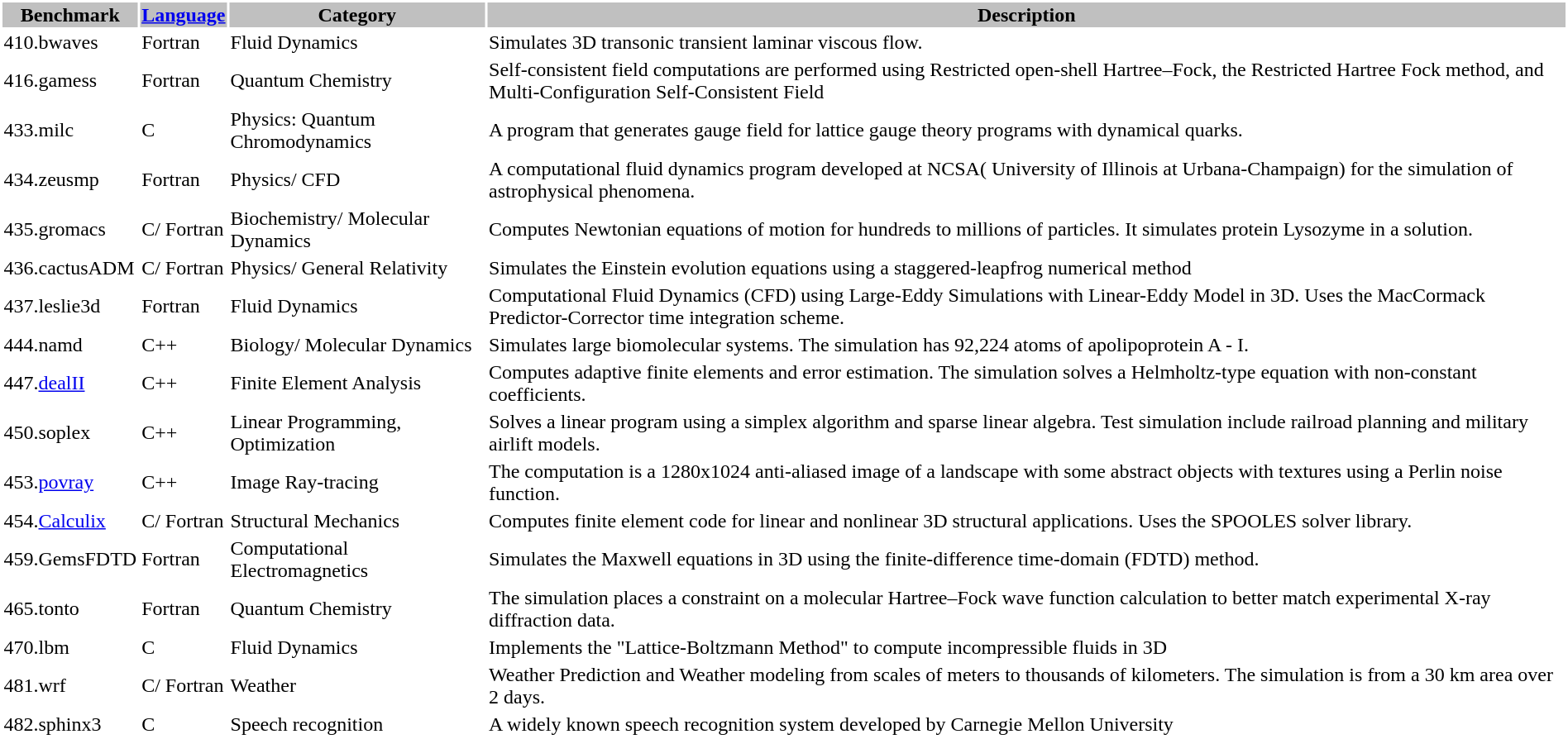<table style="background:white; color:black" >
<tr style="background:silver; color:black">
<th>Benchmark</th>
<th><a href='#'>Language</a></th>
<th>Category</th>
<th>Description</th>
</tr>
<tr>
<td>410.bwaves</td>
<td>Fortran</td>
<td>Fluid Dynamics</td>
<td>Simulates 3D transonic transient laminar viscous flow.</td>
</tr>
<tr>
<td>416.gamess</td>
<td>Fortran</td>
<td>Quantum Chemistry</td>
<td>Self-consistent field computations are performed using Restricted open-shell Hartree–Fock, the Restricted Hartree Fock method, and Multi-Configuration Self-Consistent Field</td>
</tr>
<tr>
<td>433.milc</td>
<td>C</td>
<td>Physics: Quantum Chromodynamics</td>
<td>A program that generates gauge field for lattice gauge theory programs with dynamical quarks.</td>
</tr>
<tr>
<td>434.zeusmp</td>
<td>Fortran</td>
<td>Physics/ CFD</td>
<td>A computational fluid dynamics program developed at NCSA( University of Illinois at Urbana-Champaign) for the simulation of astrophysical phenomena.</td>
</tr>
<tr>
<td>435.gromacs</td>
<td>C/ Fortran</td>
<td>Biochemistry/ Molecular Dynamics</td>
<td>Computes Newtonian equations of motion for hundreds to millions of particles. It simulates protein Lysozyme in a solution.</td>
</tr>
<tr>
<td>436.cactusADM</td>
<td>C/ Fortran</td>
<td>Physics/ General Relativity</td>
<td>Simulates the Einstein evolution equations using a staggered-leapfrog numerical method</td>
</tr>
<tr>
<td>437.leslie3d</td>
<td>Fortran</td>
<td>Fluid Dynamics</td>
<td>Computational Fluid Dynamics (CFD) using Large-Eddy Simulations with Linear-Eddy Model in 3D. Uses the MacCormack Predictor-Corrector time integration scheme.</td>
</tr>
<tr>
<td>444.namd</td>
<td>C++</td>
<td>Biology/ Molecular Dynamics</td>
<td>Simulates large biomolecular systems. The simulation has 92,224 atoms of apolipoprotein A - I.</td>
</tr>
<tr>
<td>447.<a href='#'>dealII</a></td>
<td>C++</td>
<td>Finite Element Analysis</td>
<td>Computes adaptive finite elements and error estimation. The simulation solves a Helmholtz-type equation with non-constant coefficients.</td>
</tr>
<tr>
<td>450.soplex</td>
<td>C++</td>
<td>Linear Programming, Optimization</td>
<td>Solves a linear program using a simplex algorithm and sparse linear algebra. Test simulation include railroad planning and military airlift models.</td>
</tr>
<tr>
<td>453.<a href='#'>povray</a></td>
<td>C++</td>
<td>Image Ray-tracing</td>
<td>The computation is a 1280x1024 anti-aliased image of a landscape with some abstract objects with textures using a Perlin noise function.</td>
</tr>
<tr>
<td>454.<a href='#'>Calculix</a></td>
<td>C/ Fortran</td>
<td>Structural Mechanics</td>
<td>Computes finite element code for linear and nonlinear 3D structural applications. Uses the SPOOLES solver library.</td>
</tr>
<tr>
<td>459.GemsFDTD</td>
<td>Fortran</td>
<td>Computational Electromagnetics</td>
<td>Simulates the Maxwell equations in 3D using the finite-difference time-domain (FDTD) method.</td>
</tr>
<tr>
<td>465.tonto</td>
<td>Fortran</td>
<td>Quantum Chemistry</td>
<td>The simulation places a constraint on a molecular Hartree–Fock wave function calculation to better match experimental X-ray diffraction data.</td>
</tr>
<tr>
<td>470.lbm</td>
<td>C</td>
<td>Fluid Dynamics</td>
<td>Implements the "Lattice-Boltzmann Method" to compute incompressible fluids in 3D</td>
</tr>
<tr>
<td>481.wrf</td>
<td>C/ Fortran</td>
<td>Weather</td>
<td>Weather Prediction and Weather modeling from scales of meters to thousands of kilometers. The simulation is from a 30 km area over 2 days.</td>
</tr>
<tr>
<td>482.sphinx3</td>
<td>C</td>
<td>Speech recognition</td>
<td>A widely known speech recognition system developed by Carnegie Mellon University</td>
</tr>
</table>
